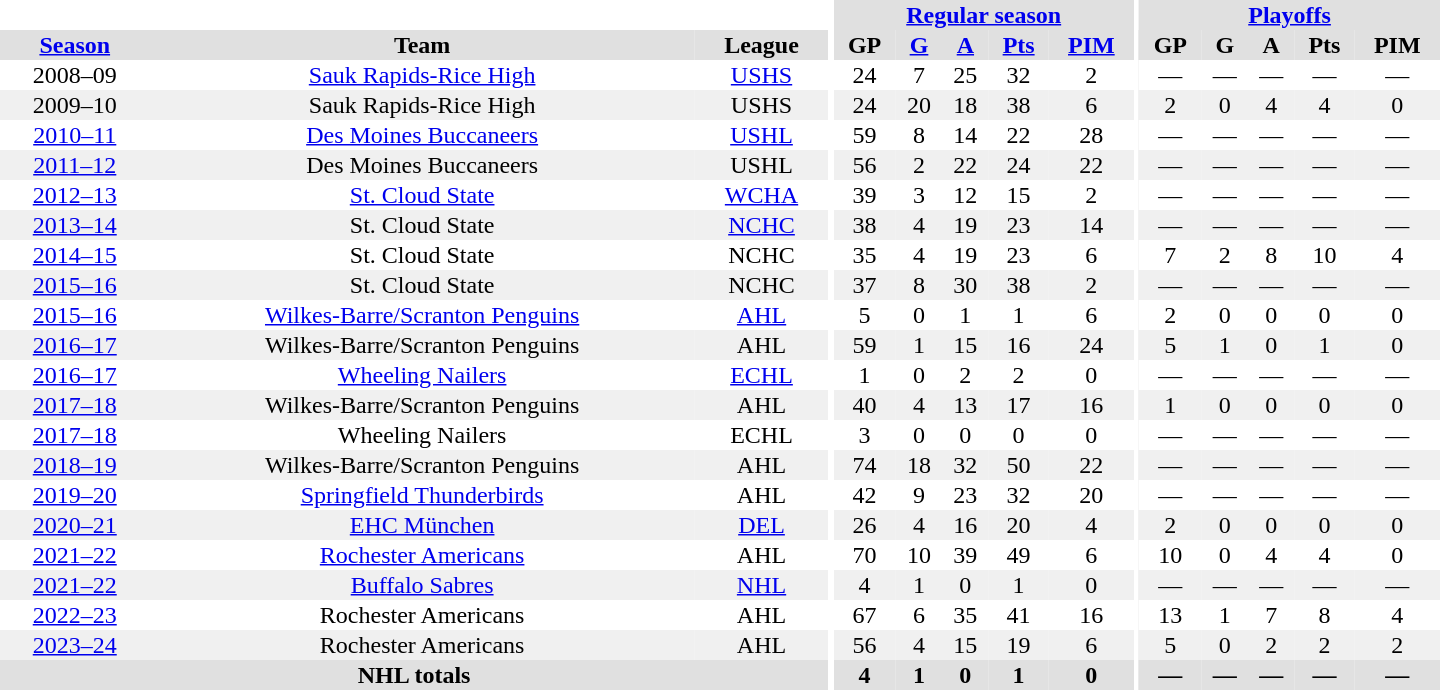<table border="0" cellpadding="1" cellspacing="0" style="text-align:center; width:60em">
<tr bgcolor="#e0e0e0">
<th colspan="3" bgcolor="#ffffff"></th>
<th rowspan="99" bgcolor="#ffffff"></th>
<th colspan="5"><a href='#'>Regular season</a></th>
<th rowspan="99" bgcolor="#ffffff"></th>
<th colspan="5"><a href='#'>Playoffs</a></th>
</tr>
<tr bgcolor="#e0e0e0">
<th><a href='#'>Season</a></th>
<th>Team</th>
<th>League</th>
<th>GP</th>
<th><a href='#'>G</a></th>
<th><a href='#'>A</a></th>
<th><a href='#'>Pts</a></th>
<th><a href='#'>PIM</a></th>
<th>GP</th>
<th>G</th>
<th>A</th>
<th>Pts</th>
<th>PIM</th>
</tr>
<tr>
<td>2008–09</td>
<td><a href='#'>Sauk Rapids-Rice High</a></td>
<td><a href='#'>USHS</a></td>
<td>24</td>
<td>7</td>
<td>25</td>
<td>32</td>
<td>2</td>
<td>—</td>
<td>—</td>
<td>—</td>
<td>—</td>
<td>—</td>
</tr>
<tr bgcolor="#f0f0f0">
<td>2009–10</td>
<td>Sauk Rapids-Rice High</td>
<td>USHS</td>
<td>24</td>
<td>20</td>
<td>18</td>
<td>38</td>
<td>6</td>
<td>2</td>
<td>0</td>
<td>4</td>
<td>4</td>
<td>0</td>
</tr>
<tr>
<td><a href='#'>2010–11</a></td>
<td><a href='#'>Des Moines Buccaneers</a></td>
<td><a href='#'>USHL</a></td>
<td>59</td>
<td>8</td>
<td>14</td>
<td>22</td>
<td>28</td>
<td>—</td>
<td>—</td>
<td>—</td>
<td>—</td>
<td>—</td>
</tr>
<tr bgcolor="#f0f0f0">
<td><a href='#'>2011–12</a></td>
<td>Des Moines Buccaneers</td>
<td>USHL</td>
<td>56</td>
<td>2</td>
<td>22</td>
<td>24</td>
<td>22</td>
<td>—</td>
<td>—</td>
<td>—</td>
<td>—</td>
<td>—</td>
</tr>
<tr>
<td><a href='#'>2012–13</a></td>
<td><a href='#'>St. Cloud State</a></td>
<td><a href='#'>WCHA</a></td>
<td>39</td>
<td>3</td>
<td>12</td>
<td>15</td>
<td>2</td>
<td>—</td>
<td>—</td>
<td>—</td>
<td>—</td>
<td>—</td>
</tr>
<tr>
</tr>
<tr bgcolor="#f0f0f0">
<td><a href='#'>2013–14</a></td>
<td>St. Cloud State</td>
<td><a href='#'>NCHC</a></td>
<td>38</td>
<td>4</td>
<td>19</td>
<td>23</td>
<td>14</td>
<td>—</td>
<td>—</td>
<td>—</td>
<td>—</td>
<td>—</td>
</tr>
<tr>
<td><a href='#'>2014–15</a></td>
<td>St. Cloud State</td>
<td>NCHC</td>
<td>35</td>
<td>4</td>
<td>19</td>
<td>23</td>
<td>6</td>
<td>7</td>
<td>2</td>
<td>8</td>
<td>10</td>
<td>4</td>
</tr>
<tr bgcolor="#f0f0f0">
<td><a href='#'>2015–16</a></td>
<td>St. Cloud State</td>
<td>NCHC</td>
<td>37</td>
<td>8</td>
<td>30</td>
<td>38</td>
<td>2</td>
<td>—</td>
<td>—</td>
<td>—</td>
<td>—</td>
<td>—</td>
</tr>
<tr>
<td><a href='#'>2015–16</a></td>
<td><a href='#'>Wilkes-Barre/Scranton Penguins</a></td>
<td><a href='#'>AHL</a></td>
<td>5</td>
<td>0</td>
<td>1</td>
<td>1</td>
<td>6</td>
<td>2</td>
<td>0</td>
<td>0</td>
<td>0</td>
<td>0</td>
</tr>
<tr bgcolor="#f0f0f0">
<td><a href='#'>2016–17</a></td>
<td>Wilkes-Barre/Scranton Penguins</td>
<td>AHL</td>
<td>59</td>
<td>1</td>
<td>15</td>
<td>16</td>
<td>24</td>
<td>5</td>
<td>1</td>
<td>0</td>
<td>1</td>
<td>0</td>
</tr>
<tr>
<td><a href='#'>2016–17</a></td>
<td><a href='#'>Wheeling Nailers</a></td>
<td><a href='#'>ECHL</a></td>
<td>1</td>
<td>0</td>
<td>2</td>
<td>2</td>
<td>0</td>
<td>—</td>
<td>—</td>
<td>—</td>
<td>—</td>
<td>—</td>
</tr>
<tr bgcolor="#f0f0f0">
<td><a href='#'>2017–18</a></td>
<td>Wilkes-Barre/Scranton Penguins</td>
<td>AHL</td>
<td>40</td>
<td>4</td>
<td>13</td>
<td>17</td>
<td>16</td>
<td>1</td>
<td>0</td>
<td>0</td>
<td>0</td>
<td>0</td>
</tr>
<tr>
<td><a href='#'>2017–18</a></td>
<td>Wheeling Nailers</td>
<td>ECHL</td>
<td>3</td>
<td>0</td>
<td>0</td>
<td>0</td>
<td>0</td>
<td>—</td>
<td>—</td>
<td>—</td>
<td>—</td>
<td>—</td>
</tr>
<tr bgcolor="#f0f0f0">
<td><a href='#'>2018–19</a></td>
<td>Wilkes-Barre/Scranton Penguins</td>
<td>AHL</td>
<td>74</td>
<td>18</td>
<td>32</td>
<td>50</td>
<td>22</td>
<td>—</td>
<td>—</td>
<td>—</td>
<td>—</td>
<td>—</td>
</tr>
<tr>
<td><a href='#'>2019–20</a></td>
<td><a href='#'>Springfield Thunderbirds</a></td>
<td>AHL</td>
<td>42</td>
<td>9</td>
<td>23</td>
<td>32</td>
<td>20</td>
<td>—</td>
<td>—</td>
<td>—</td>
<td>—</td>
<td>—</td>
</tr>
<tr bgcolor="#f0f0f0">
<td><a href='#'>2020–21</a></td>
<td><a href='#'>EHC München</a></td>
<td><a href='#'>DEL</a></td>
<td>26</td>
<td>4</td>
<td>16</td>
<td>20</td>
<td>4</td>
<td>2</td>
<td>0</td>
<td>0</td>
<td>0</td>
<td>0</td>
</tr>
<tr>
<td><a href='#'>2021–22</a></td>
<td><a href='#'>Rochester Americans</a></td>
<td>AHL</td>
<td>70</td>
<td>10</td>
<td>39</td>
<td>49</td>
<td>6</td>
<td>10</td>
<td>0</td>
<td>4</td>
<td>4</td>
<td>0</td>
</tr>
<tr bgcolor="#f0f0f0">
<td><a href='#'>2021–22</a></td>
<td><a href='#'>Buffalo Sabres</a></td>
<td><a href='#'>NHL</a></td>
<td>4</td>
<td>1</td>
<td>0</td>
<td>1</td>
<td>0</td>
<td>—</td>
<td>—</td>
<td>—</td>
<td>—</td>
<td>—</td>
</tr>
<tr>
<td><a href='#'>2022–23</a></td>
<td>Rochester Americans</td>
<td>AHL</td>
<td>67</td>
<td>6</td>
<td>35</td>
<td>41</td>
<td>16</td>
<td>13</td>
<td>1</td>
<td>7</td>
<td>8</td>
<td>4</td>
</tr>
<tr bgcolor="#f0f0f0">
<td><a href='#'>2023–24</a></td>
<td>Rochester Americans</td>
<td>AHL</td>
<td>56</td>
<td>4</td>
<td>15</td>
<td>19</td>
<td>6</td>
<td>5</td>
<td>0</td>
<td>2</td>
<td>2</td>
<td>2</td>
</tr>
<tr bgcolor="#e0e0e0">
<th colspan="3">NHL totals</th>
<th>4</th>
<th>1</th>
<th>0</th>
<th>1</th>
<th>0</th>
<th>—</th>
<th>—</th>
<th>—</th>
<th>—</th>
<th>—</th>
</tr>
</table>
